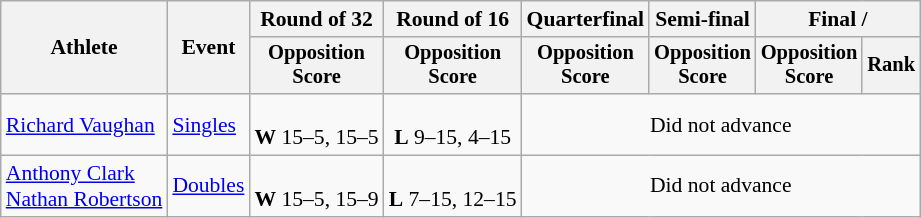<table class=wikitable style="font-size:90%">
<tr>
<th rowspan="2">Athlete</th>
<th rowspan="2">Event</th>
<th>Round of 32</th>
<th>Round of 16</th>
<th>Quarterfinal</th>
<th>Semi-final</th>
<th colspan=2>Final / </th>
</tr>
<tr style="font-size:95%">
<th>Opposition<br>Score</th>
<th>Opposition<br>Score</th>
<th>Opposition<br>Score</th>
<th>Opposition<br>Score</th>
<th>Opposition<br>Score</th>
<th>Rank</th>
</tr>
<tr align=center>
<td align=left><a href='#'>Richard Vaughan</a></td>
<td align=left><a href='#'>Singles</a></td>
<td><br><strong>W</strong> 15–5, 15–5</td>
<td><br><strong>L</strong> 9–15, 4–15</td>
<td colspan=4>Did not advance</td>
</tr>
<tr align=center>
<td align=left><a href='#'>Anthony Clark</a><br><a href='#'>Nathan Robertson</a></td>
<td align=left><a href='#'>Doubles</a></td>
<td><br><strong>W</strong> 15–5, 15–9</td>
<td><br><strong>L</strong> 7–15, 12–15</td>
<td colspan=4>Did not advance</td>
</tr>
</table>
